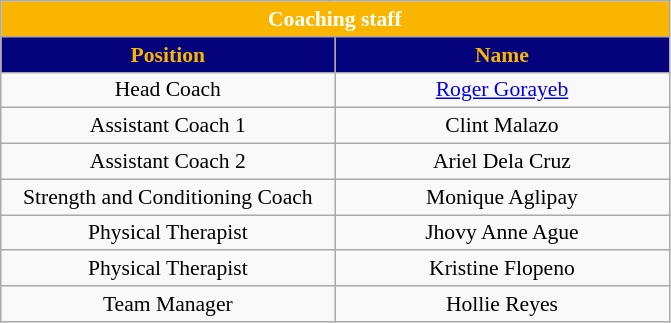<table class="wikitable sortable" style="font-size:90%; text-align:center;">
<tr>
<th colspan="5" style= "background:#FAB500; color:#FFFFFF; text-align: center">Coaching staff</th>
</tr>
<tr align=center>
<th style="width:15em; background:#04037B; color:#FAB500;">Position</th>
<th style="width:15em; background:#04037B; color:#FAB500;">Name</th>
</tr>
<tr>
<td>Head Coach</td>
<td> <a href='#'>Roger Gorayeb</a></td>
</tr>
<tr>
<td>Assistant Coach 1</td>
<td> Clint Malazo</td>
</tr>
<tr>
<td>Assistant Coach 2</td>
<td> Ariel Dela Cruz</td>
</tr>
<tr>
<td>Strength and Conditioning Coach</td>
<td> Monique Aglipay</td>
</tr>
<tr>
<td>Physical Therapist</td>
<td> Jhovy Anne Ague</td>
</tr>
<tr>
<td>Physical Therapist</td>
<td> Kristine Flopeno</td>
</tr>
<tr>
<td>Team Manager</td>
<td> Hollie Reyes</td>
</tr>
</table>
